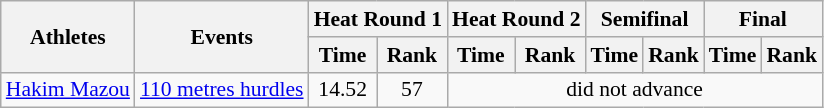<table class=wikitable style=font-size:90%>
<tr>
<th rowspan=2>Athletes</th>
<th rowspan=2>Events</th>
<th colspan=2>Heat Round 1</th>
<th colspan=2>Heat Round 2</th>
<th colspan=2>Semifinal</th>
<th colspan=2>Final</th>
</tr>
<tr>
<th>Time</th>
<th>Rank</th>
<th>Time</th>
<th>Rank</th>
<th>Time</th>
<th>Rank</th>
<th>Time</th>
<th>Rank</th>
</tr>
<tr>
<td><a href='#'>Hakim Mazou</a></td>
<td><a href='#'>110 metres hurdles</a></td>
<td align=center>14.52</td>
<td align=center>57</td>
<td align=center colspan=6>did not advance</td>
</tr>
</table>
